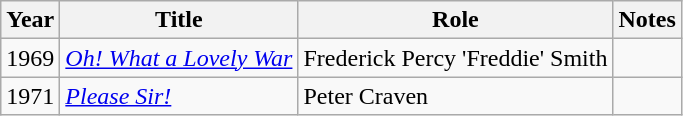<table class="wikitable">
<tr>
<th>Year</th>
<th>Title</th>
<th>Role</th>
<th>Notes</th>
</tr>
<tr>
<td>1969</td>
<td><em><a href='#'>Oh! What a Lovely War</a></em></td>
<td>Frederick Percy 'Freddie' Smith</td>
<td></td>
</tr>
<tr>
<td>1971</td>
<td><em><a href='#'>Please Sir!</a></em></td>
<td>Peter Craven</td>
<td></td>
</tr>
</table>
